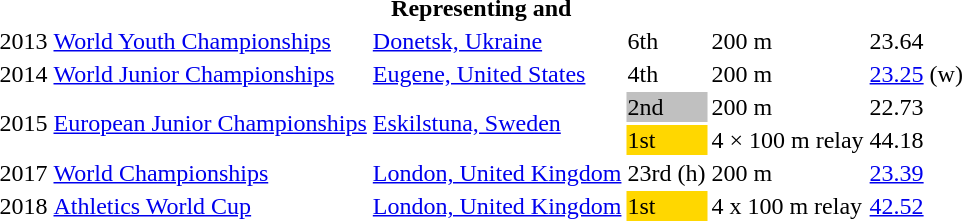<table>
<tr>
<th colspan="6">Representing  and </th>
</tr>
<tr>
<td>2013</td>
<td><a href='#'>World Youth Championships</a></td>
<td><a href='#'>Donetsk, Ukraine</a></td>
<td>6th</td>
<td>200 m</td>
<td>23.64</td>
</tr>
<tr>
<td>2014</td>
<td><a href='#'>World Junior Championships</a></td>
<td><a href='#'>Eugene, United States</a></td>
<td>4th</td>
<td>200 m</td>
<td><a href='#'>23.25</a> (w)</td>
</tr>
<tr>
<td rowspan=2>2015</td>
<td rowspan=2><a href='#'>European Junior Championships</a></td>
<td rowspan=2><a href='#'>Eskilstuna, Sweden</a></td>
<td bgcolor=silver>2nd</td>
<td>200 m</td>
<td>22.73</td>
</tr>
<tr>
<td bgcolor=gold>1st</td>
<td>4 × 100 m relay</td>
<td>44.18</td>
</tr>
<tr>
<td>2017</td>
<td><a href='#'>World Championships</a></td>
<td><a href='#'>London, United Kingdom</a></td>
<td>23rd (h)</td>
<td>200 m</td>
<td><a href='#'>23.39</a></td>
</tr>
<tr>
<td>2018</td>
<td><a href='#'>Athletics World Cup</a></td>
<td><a href='#'>London, United Kingdom</a></td>
<td bgcolor=gold>1st</td>
<td>4 x 100 m relay</td>
<td><a href='#'>42.52</a></td>
</tr>
<tr>
</tr>
</table>
